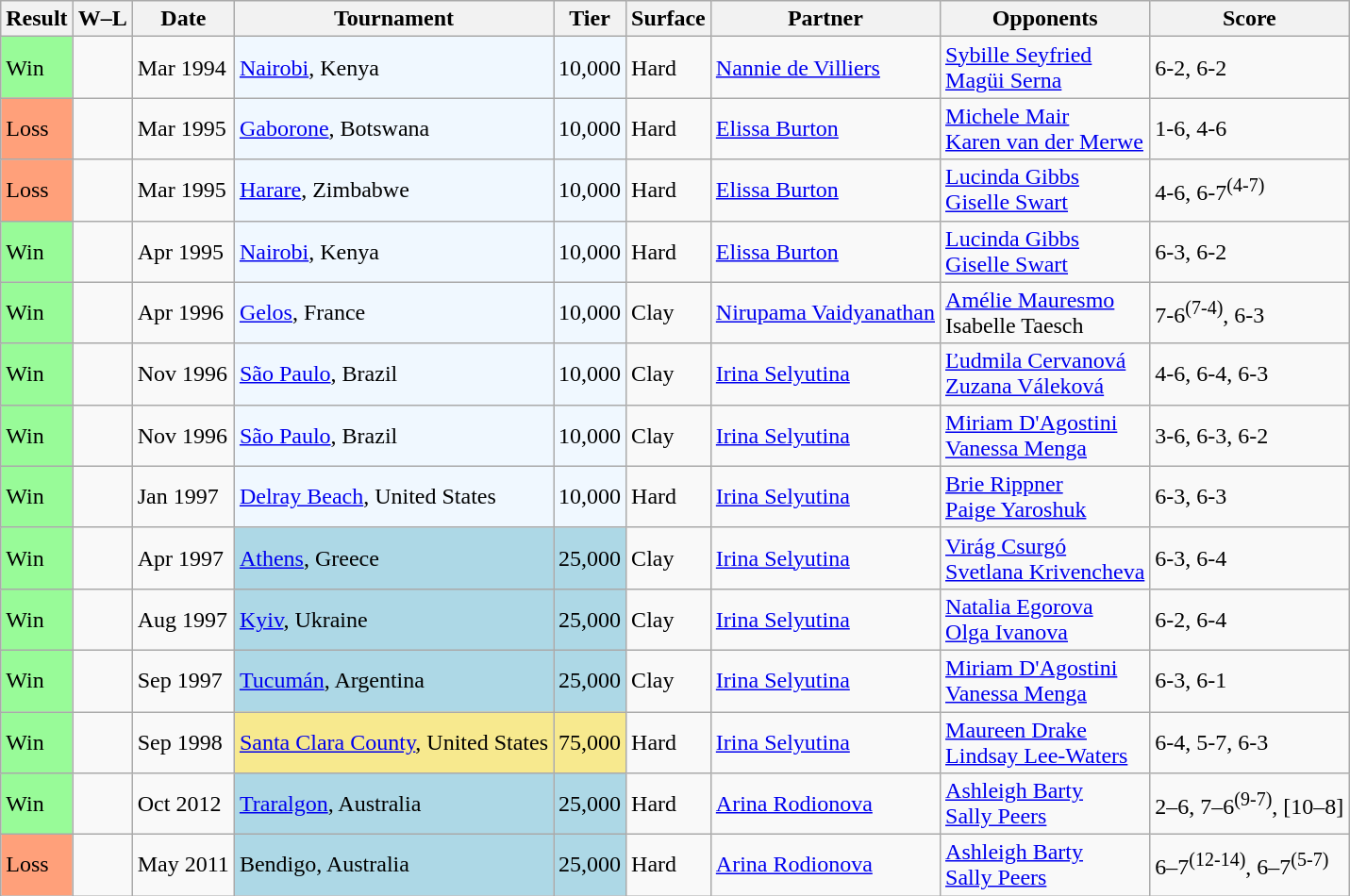<table class="wikitable sortable">
<tr>
<th>Result</th>
<th class="unsortable">W–L</th>
<th>Date</th>
<th>Tournament</th>
<th>Tier</th>
<th>Surface</th>
<th>Partner</th>
<th>Opponents</th>
<th class="unsortable">Score</th>
</tr>
<tr>
<td style="background:#98fb98;">Win</td>
<td></td>
<td>Mar 1994</td>
<td style="background:#f0f8ff;"><a href='#'>Nairobi</a>, Kenya</td>
<td style="background:#f0f8ff;">10,000</td>
<td>Hard</td>
<td> <a href='#'>Nannie de Villiers</a></td>
<td> <a href='#'>Sybille Seyfried</a> <br>  <a href='#'>Magüi Serna</a></td>
<td>6-2, 6-2</td>
</tr>
<tr>
<td style="background:#ffa07a;">Loss</td>
<td></td>
<td>Mar 1995</td>
<td style="background:#f0f8ff;"><a href='#'>Gaborone</a>, Botswana</td>
<td style="background:#f0f8ff;">10,000</td>
<td>Hard</td>
<td> <a href='#'>Elissa Burton</a></td>
<td> <a href='#'>Michele Mair</a> <br>  <a href='#'>Karen van der Merwe</a></td>
<td>1-6, 4-6</td>
</tr>
<tr>
<td style="background:#ffa07a;">Loss</td>
<td></td>
<td>Mar 1995</td>
<td style="background:#f0f8ff;"><a href='#'>Harare</a>, Zimbabwe</td>
<td style="background:#f0f8ff;">10,000</td>
<td>Hard</td>
<td> <a href='#'>Elissa Burton</a></td>
<td> <a href='#'>Lucinda Gibbs</a> <br>  <a href='#'>Giselle Swart</a></td>
<td>4-6, 6-7<sup>(4-7)</sup></td>
</tr>
<tr>
<td style="background:#98fb98;">Win</td>
<td></td>
<td>Apr 1995</td>
<td style="background:#f0f8ff;"><a href='#'>Nairobi</a>, Kenya</td>
<td style="background:#f0f8ff;">10,000</td>
<td>Hard</td>
<td> <a href='#'>Elissa Burton</a></td>
<td> <a href='#'>Lucinda Gibbs</a> <br>  <a href='#'>Giselle Swart</a></td>
<td>6-3, 6-2</td>
</tr>
<tr>
<td style="background:#98fb98;">Win</td>
<td></td>
<td>Apr 1996</td>
<td style="background:#f0f8ff;"><a href='#'>Gelos</a>, France</td>
<td style="background:#f0f8ff;">10,000</td>
<td>Clay</td>
<td> <a href='#'>Nirupama Vaidyanathan</a></td>
<td> <a href='#'>Amélie Mauresmo</a> <br>  Isabelle Taesch</td>
<td>7-6<sup>(7-4)</sup>, 6-3</td>
</tr>
<tr>
<td style="background:#98fb98;">Win</td>
<td></td>
<td>Nov 1996</td>
<td style="background:#f0f8ff;"><a href='#'>São Paulo</a>, Brazil</td>
<td style="background:#f0f8ff;">10,000</td>
<td>Clay</td>
<td> <a href='#'>Irina Selyutina</a></td>
<td> <a href='#'>Ľudmila Cervanová</a> <br>  <a href='#'>Zuzana Váleková</a></td>
<td>4-6, 6-4, 6-3</td>
</tr>
<tr>
<td style="background:#98fb98;">Win</td>
<td></td>
<td>Nov 1996</td>
<td style="background:#f0f8ff;"><a href='#'>São Paulo</a>, Brazil</td>
<td style="background:#f0f8ff;">10,000</td>
<td>Clay</td>
<td> <a href='#'>Irina Selyutina</a></td>
<td> <a href='#'>Miriam D'Agostini</a> <br>  <a href='#'>Vanessa Menga</a></td>
<td>3-6, 6-3, 6-2</td>
</tr>
<tr>
<td style="background:#98fb98;">Win</td>
<td></td>
<td>Jan 1997</td>
<td style="background:#f0f8ff;"><a href='#'>Delray Beach</a>, United States</td>
<td style="background:#f0f8ff;">10,000</td>
<td>Hard</td>
<td> <a href='#'>Irina Selyutina</a></td>
<td> <a href='#'>Brie Rippner</a> <br>  <a href='#'>Paige Yaroshuk</a></td>
<td>6-3, 6-3</td>
</tr>
<tr>
<td style="background:#98fb98;">Win</td>
<td></td>
<td>Apr 1997</td>
<td style="background:lightblue;"><a href='#'>Athens</a>, Greece</td>
<td style="background:lightblue;">25,000</td>
<td>Clay</td>
<td> <a href='#'>Irina Selyutina</a></td>
<td> <a href='#'>Virág Csurgó</a> <br>  <a href='#'>Svetlana Krivencheva</a></td>
<td>6-3, 6-4</td>
</tr>
<tr>
<td style="background:#98fb98;">Win</td>
<td></td>
<td>Aug 1997</td>
<td style="background:lightblue;"><a href='#'>Kyiv</a>, Ukraine</td>
<td style="background:lightblue;">25,000</td>
<td>Clay</td>
<td> <a href='#'>Irina Selyutina</a></td>
<td> <a href='#'>Natalia Egorova</a> <br>  <a href='#'>Olga Ivanova</a></td>
<td>6-2, 6-4</td>
</tr>
<tr>
<td style="background:#98fb98;">Win</td>
<td></td>
<td>Sep 1997</td>
<td style="background:lightblue;"><a href='#'>Tucumán</a>, Argentina</td>
<td style="background:lightblue;">25,000</td>
<td>Clay</td>
<td> <a href='#'>Irina Selyutina</a></td>
<td> <a href='#'>Miriam D'Agostini</a> <br>  <a href='#'>Vanessa Menga</a></td>
<td>6-3, 6-1</td>
</tr>
<tr>
<td style="background:#98fb98;">Win</td>
<td></td>
<td>Sep 1998</td>
<td style="background:#f7e98e;"><a href='#'>Santa Clara County</a>, United States</td>
<td style="background:#f7e98e;">75,000</td>
<td>Hard</td>
<td> <a href='#'>Irina Selyutina</a></td>
<td> <a href='#'>Maureen Drake</a> <br>  <a href='#'>Lindsay Lee-Waters</a></td>
<td>6-4, 5-7, 6-3</td>
</tr>
<tr>
<td style="background:#98fb98;">Win</td>
<td></td>
<td>Oct 2012</td>
<td style="background:lightblue;"><a href='#'>Traralgon</a>, Australia</td>
<td style="background:lightblue;">25,000</td>
<td>Hard</td>
<td> <a href='#'>Arina Rodionova</a></td>
<td> <a href='#'>Ashleigh Barty</a> <br>  <a href='#'>Sally Peers</a></td>
<td>2–6, 7–6<sup>(9-7)</sup>, [10–8]</td>
</tr>
<tr>
<td bgcolor="#ffa07a">Loss</td>
<td></td>
<td>May 2011</td>
<td style="background:lightblue;">Bendigo, Australia</td>
<td style="background:lightblue;">25,000</td>
<td>Hard</td>
<td> <a href='#'>Arina Rodionova</a></td>
<td> <a href='#'>Ashleigh Barty</a> <br>  <a href='#'>Sally Peers</a></td>
<td>6–7<sup>(12-14)</sup>, 6–7<sup>(5-7)</sup></td>
</tr>
</table>
